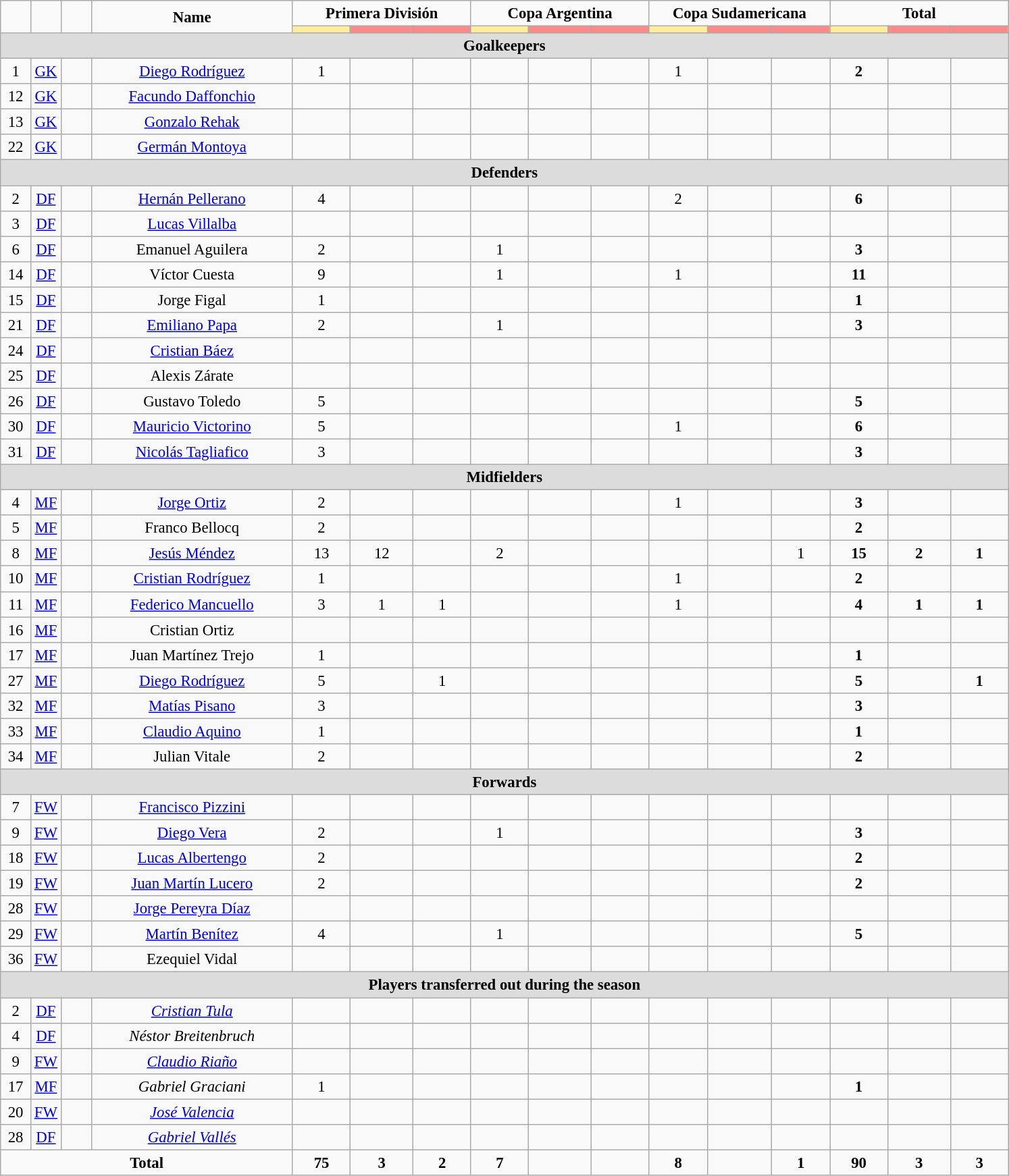<table class="wikitable" style="font-size: 95%; text-align: center;">
<tr>
<td rowspan="2"  style="width:3%; text-align:center;"><strong></strong></td>
<td rowspan="2"  style="width:3%; text-align:center;"><strong></strong></td>
<td rowspan="2"  style="width:3%; text-align:center;"><strong></strong></td>
<td rowspan="2"  style="width:20%; text-align:center;"><strong>Name</strong></td>
<td colspan="3" style="text-align:center;"><strong>Primera División</strong></td>
<td colspan="3" style="text-align:center;"><strong>Copa Argentina</strong></td>
<td colspan="3" style="text-align:center;"><strong>Copa Sudamericana</strong></td>
<td colspan="3" style="text-align:center;"><strong>Total</strong></td>
</tr>
<tr>
<th style="width:25px; background:#fe9;"></th>
<th style="width:28px; background:#ff8888;"></th>
<th style="width:25px; background:#ff8888;"></th>
<th style="width:25px; background:#fe9;"></th>
<th style="width:28px; background:#ff8888;"></th>
<th style="width:25px; background:#ff8888;"></th>
<th style="width:25px; background:#fe9;"></th>
<th style="width:28px; background:#ff8888;"></th>
<th style="width:25px; background:#ff8888;"></th>
<th style="width:25px; background:#fe9;"></th>
<th style="width:28px; background:#ff8888;"></th>
<th style="width:25px; background:#ff8888;"></th>
</tr>
<tr>
<th colspan="19" style="background:#dcdcdc; text-align:center">Goalkeepers</th>
</tr>
<tr>
<td>1</td>
<td><a href='#'>GK</a></td>
<td></td>
<td><a href='#'>Diego Rodríguez</a></td>
<td>1</td>
<td></td>
<td></td>
<td></td>
<td></td>
<td></td>
<td>1</td>
<td></td>
<td></td>
<td><strong>2</strong></td>
<td></td>
<td></td>
</tr>
<tr>
<td>12</td>
<td><a href='#'>GK</a></td>
<td></td>
<td><a href='#'>Facundo Daffonchio</a></td>
<td></td>
<td></td>
<td></td>
<td></td>
<td></td>
<td></td>
<td></td>
<td></td>
<td></td>
<td></td>
<td></td>
<td></td>
</tr>
<tr>
<td>13</td>
<td><a href='#'>GK</a></td>
<td></td>
<td><a href='#'>Gonzalo Rehak</a></td>
<td></td>
<td></td>
<td></td>
<td></td>
<td></td>
<td></td>
<td></td>
<td></td>
<td></td>
<td></td>
<td></td>
<td></td>
</tr>
<tr>
<td>22</td>
<td><a href='#'>GK</a></td>
<td></td>
<td><a href='#'>Germán Montoya</a></td>
<td></td>
<td></td>
<td></td>
<td></td>
<td></td>
<td></td>
<td></td>
<td></td>
<td></td>
<td></td>
<td></td>
<td></td>
</tr>
<tr>
<th colspan="19" style="background:#dcdcdc; text-align:center">Defenders</th>
</tr>
<tr>
<td>2</td>
<td><a href='#'>DF</a></td>
<td></td>
<td><a href='#'>Hernán Pellerano</a></td>
<td>4</td>
<td></td>
<td></td>
<td></td>
<td></td>
<td></td>
<td>2</td>
<td></td>
<td></td>
<td><strong>6</strong></td>
<td></td>
<td></td>
</tr>
<tr>
<td>3</td>
<td><a href='#'>DF</a></td>
<td></td>
<td><a href='#'>Lucas Villalba</a></td>
<td></td>
<td></td>
<td></td>
<td></td>
<td></td>
<td></td>
<td></td>
<td></td>
<td></td>
<td></td>
<td></td>
<td></td>
</tr>
<tr>
<td>6</td>
<td><a href='#'>DF</a></td>
<td></td>
<td>Emanuel Aguilera</td>
<td>2</td>
<td></td>
<td></td>
<td>1</td>
<td></td>
<td></td>
<td></td>
<td></td>
<td></td>
<td><strong>3</strong></td>
<td></td>
<td></td>
</tr>
<tr>
<td>14</td>
<td><a href='#'>DF</a></td>
<td></td>
<td>Víctor Cuesta</td>
<td>9</td>
<td></td>
<td></td>
<td>1</td>
<td></td>
<td></td>
<td>1</td>
<td></td>
<td></td>
<td><strong>11</strong></td>
<td></td>
<td></td>
</tr>
<tr>
<td>15</td>
<td><a href='#'>DF</a></td>
<td></td>
<td>Jorge Figal</td>
<td>1</td>
<td></td>
<td></td>
<td></td>
<td></td>
<td></td>
<td></td>
<td></td>
<td></td>
<td><strong>1</strong></td>
<td></td>
<td></td>
</tr>
<tr>
<td>21</td>
<td><a href='#'>DF</a></td>
<td></td>
<td><a href='#'>Emiliano Papa</a></td>
<td>2</td>
<td></td>
<td></td>
<td>1</td>
<td></td>
<td></td>
<td></td>
<td></td>
<td></td>
<td><strong>3</strong></td>
<td></td>
<td></td>
</tr>
<tr>
<td>24</td>
<td><a href='#'>DF</a></td>
<td></td>
<td><a href='#'>Cristian Báez</a></td>
<td></td>
<td></td>
<td></td>
<td></td>
<td></td>
<td></td>
<td></td>
<td></td>
<td></td>
<td></td>
<td></td>
<td></td>
</tr>
<tr>
<td>25</td>
<td><a href='#'>DF</a></td>
<td></td>
<td>Alexis Zárate</td>
<td></td>
<td></td>
<td></td>
<td></td>
<td></td>
<td></td>
<td></td>
<td></td>
<td></td>
<td></td>
<td></td>
<td></td>
</tr>
<tr>
<td>26</td>
<td><a href='#'>DF</a></td>
<td></td>
<td>Gustavo Toledo</td>
<td>5</td>
<td></td>
<td></td>
<td></td>
<td></td>
<td></td>
<td></td>
<td></td>
<td></td>
<td><strong>5</strong></td>
<td></td>
<td></td>
</tr>
<tr>
<td>30</td>
<td><a href='#'>DF</a></td>
<td></td>
<td><a href='#'>Mauricio Victorino</a></td>
<td>5</td>
<td></td>
<td></td>
<td></td>
<td></td>
<td></td>
<td>1</td>
<td></td>
<td></td>
<td><strong>6</strong></td>
<td></td>
<td></td>
</tr>
<tr>
<td>31</td>
<td><a href='#'>DF</a></td>
<td></td>
<td><a href='#'>Nicolás Tagliafico</a></td>
<td>3</td>
<td></td>
<td></td>
<td></td>
<td></td>
<td></td>
<td></td>
<td></td>
<td></td>
<td><strong>3</strong></td>
<td></td>
<td></td>
</tr>
<tr>
<th colspan="19" style="background:#dcdcdc; text-align:center">Midfielders</th>
</tr>
<tr>
<td>4</td>
<td><a href='#'>MF</a></td>
<td></td>
<td><a href='#'>Jorge Ortiz</a></td>
<td>2</td>
<td></td>
<td></td>
<td></td>
<td></td>
<td></td>
<td>1</td>
<td></td>
<td></td>
<td><strong>3</strong></td>
<td></td>
<td></td>
</tr>
<tr>
<td>5</td>
<td><a href='#'>MF</a></td>
<td></td>
<td>Franco Bellocq</td>
<td>2</td>
<td></td>
<td></td>
<td></td>
<td></td>
<td></td>
<td></td>
<td></td>
<td></td>
<td><strong>2</strong></td>
<td></td>
<td></td>
</tr>
<tr>
<td>8</td>
<td><a href='#'>MF</a></td>
<td></td>
<td><a href='#'>Jesús Méndez</a></td>
<td>13</td>
<td>12</td>
<td></td>
<td>2</td>
<td></td>
<td></td>
<td></td>
<td></td>
<td>1</td>
<td><strong>15</strong></td>
<td><strong>2</strong></td>
<td><strong>1</strong></td>
</tr>
<tr>
<td>10</td>
<td><a href='#'>MF</a></td>
<td></td>
<td><a href='#'>Cristian Rodríguez</a></td>
<td>1</td>
<td></td>
<td></td>
<td></td>
<td></td>
<td></td>
<td>1</td>
<td></td>
<td></td>
<td><strong>2</strong></td>
<td></td>
<td></td>
</tr>
<tr>
<td>11</td>
<td><a href='#'>MF</a></td>
<td></td>
<td><a href='#'>Federico Mancuello</a></td>
<td>3</td>
<td>1</td>
<td>1</td>
<td></td>
<td></td>
<td></td>
<td>1</td>
<td></td>
<td></td>
<td><strong>4</strong></td>
<td><strong>1</strong></td>
<td><strong>1</strong></td>
</tr>
<tr>
<td>16</td>
<td><a href='#'>MF</a></td>
<td></td>
<td>Cristian Ortiz</td>
<td></td>
<td></td>
<td></td>
<td></td>
<td></td>
<td></td>
<td></td>
<td></td>
<td></td>
<td></td>
<td></td>
<td></td>
</tr>
<tr>
<td>17</td>
<td><a href='#'>MF</a></td>
<td></td>
<td>Juan Martínez Trejo</td>
<td>1</td>
<td></td>
<td></td>
<td></td>
<td></td>
<td></td>
<td></td>
<td></td>
<td></td>
<td><strong>1</strong></td>
<td></td>
<td></td>
</tr>
<tr>
<td>27</td>
<td><a href='#'>MF</a></td>
<td></td>
<td><a href='#'>Diego Rodríguez</a></td>
<td>5</td>
<td></td>
<td>1</td>
<td></td>
<td></td>
<td></td>
<td></td>
<td></td>
<td></td>
<td><strong>5</strong></td>
<td></td>
<td><strong>1</strong></td>
</tr>
<tr>
<td>32</td>
<td><a href='#'>MF</a></td>
<td></td>
<td><a href='#'>Matías Pisano</a></td>
<td>3</td>
<td></td>
<td></td>
<td></td>
<td></td>
<td></td>
<td></td>
<td></td>
<td></td>
<td><strong>3</strong></td>
<td></td>
<td></td>
</tr>
<tr>
<td>33</td>
<td><a href='#'>MF</a></td>
<td></td>
<td><a href='#'>Claudio Aquino</a></td>
<td>1</td>
<td></td>
<td></td>
<td></td>
<td></td>
<td></td>
<td></td>
<td></td>
<td></td>
<td><strong>1</strong></td>
<td></td>
<td></td>
</tr>
<tr>
<td>34</td>
<td><a href='#'>MF</a></td>
<td></td>
<td>Julian Vitale</td>
<td>2</td>
<td></td>
<td></td>
<td></td>
<td></td>
<td></td>
<td></td>
<td></td>
<td></td>
<td><strong>2</strong></td>
<td></td>
<td></td>
</tr>
<tr>
<th colspan="19" style="background:#dcdcdc; text-align:center">Forwards</th>
</tr>
<tr>
<td>7</td>
<td><a href='#'>FW</a></td>
<td></td>
<td><a href='#'>Francisco Pizzini</a></td>
<td></td>
<td></td>
<td></td>
<td></td>
<td></td>
<td></td>
<td></td>
<td></td>
<td></td>
<td></td>
<td></td>
<td></td>
</tr>
<tr>
<td>9</td>
<td><a href='#'>FW</a></td>
<td></td>
<td><a href='#'>Diego Vera</a></td>
<td>2</td>
<td></td>
<td></td>
<td>1</td>
<td></td>
<td></td>
<td></td>
<td></td>
<td></td>
<td><strong>3</strong></td>
<td></td>
<td></td>
</tr>
<tr>
<td>18</td>
<td><a href='#'>FW</a></td>
<td></td>
<td><a href='#'>Lucas Albertengo</a></td>
<td>2</td>
<td></td>
<td></td>
<td></td>
<td></td>
<td></td>
<td></td>
<td></td>
<td></td>
<td><strong>2</strong></td>
<td></td>
<td></td>
</tr>
<tr>
<td>19</td>
<td><a href='#'>FW</a></td>
<td></td>
<td><a href='#'>Juan Martín Lucero</a></td>
<td>2</td>
<td></td>
<td></td>
<td></td>
<td></td>
<td></td>
<td></td>
<td></td>
<td></td>
<td><strong>2</strong></td>
<td></td>
<td></td>
</tr>
<tr>
<td>28</td>
<td><a href='#'>FW</a></td>
<td></td>
<td><a href='#'>Jorge Pereyra Díaz</a></td>
<td></td>
<td></td>
<td></td>
<td></td>
<td></td>
<td></td>
<td></td>
<td></td>
<td></td>
<td></td>
<td></td>
<td></td>
</tr>
<tr>
<td>29</td>
<td><a href='#'>FW</a></td>
<td></td>
<td><a href='#'>Martín Benítez</a></td>
<td>4</td>
<td></td>
<td></td>
<td>1</td>
<td></td>
<td></td>
<td></td>
<td></td>
<td></td>
<td><strong>5</strong></td>
<td></td>
<td></td>
</tr>
<tr>
<td>36</td>
<td><a href='#'>FW</a></td>
<td></td>
<td>Ezequiel Vidal</td>
<td></td>
<td></td>
<td></td>
<td></td>
<td></td>
<td></td>
<td></td>
<td></td>
<td></td>
<td></td>
<td></td>
<td></td>
</tr>
<tr>
<th colspan="19" style="background:#dcdcdc; text-align:center">Players transferred out during the season</th>
</tr>
<tr>
<td>2</td>
<td><a href='#'>DF</a></td>
<td></td>
<td><em><a href='#'>Cristian Tula</a></em></td>
<td></td>
<td></td>
<td></td>
<td></td>
<td></td>
<td></td>
<td></td>
<td></td>
<td></td>
<td></td>
<td></td>
<td></td>
</tr>
<tr>
<td>4</td>
<td><a href='#'>DF</a></td>
<td></td>
<td><em>Néstor Breitenbruch</em></td>
<td></td>
<td></td>
<td></td>
<td></td>
<td></td>
<td></td>
<td></td>
<td></td>
<td></td>
<td></td>
<td></td>
<td></td>
</tr>
<tr>
<td>9</td>
<td><a href='#'>FW</a></td>
<td></td>
<td><em><a href='#'>Claudio Riaño</a></em></td>
<td></td>
<td></td>
<td></td>
<td></td>
<td></td>
<td></td>
<td></td>
<td></td>
<td></td>
<td></td>
<td></td>
<td></td>
</tr>
<tr>
<td>17</td>
<td><a href='#'>MF</a></td>
<td></td>
<td><em>Gabriel Graciani</em></td>
<td>1</td>
<td></td>
<td></td>
<td></td>
<td></td>
<td></td>
<td></td>
<td></td>
<td></td>
<td><strong>1</strong></td>
<td></td>
<td></td>
</tr>
<tr>
<td>20</td>
<td><a href='#'>FW</a></td>
<td></td>
<td><em><a href='#'>José Valencia</a></em></td>
<td></td>
<td></td>
<td></td>
<td></td>
<td></td>
<td></td>
<td></td>
<td></td>
<td></td>
<td></td>
<td></td>
<td></td>
</tr>
<tr>
<td>28</td>
<td><a href='#'>DF</a></td>
<td></td>
<td><em><a href='#'>Gabriel Vallés</a></em></td>
<td></td>
<td></td>
<td></td>
<td></td>
<td></td>
<td></td>
<td></td>
<td></td>
<td></td>
<td></td>
<td></td>
<td></td>
</tr>
<tr>
<td colspan=4><strong>Total</strong></td>
<td><strong>75</strong></td>
<td><strong>3</strong></td>
<td><strong>2</strong></td>
<td><strong>7</strong></td>
<td></td>
<td></td>
<td><strong>8</strong></td>
<td></td>
<td><strong>1</strong></td>
<td><strong>90</strong></td>
<td><strong>3</strong></td>
<td><strong>3<em></td>
</tr>
</table>
